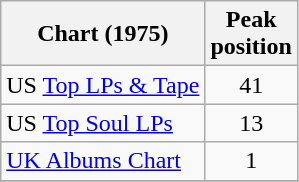<table class="wikitable">
<tr>
<th>Chart (1975)</th>
<th>Peak<br>position</th>
</tr>
<tr>
<td>US <a href='#'>Top LPs & Tape</a></td>
<td align="center">41</td>
</tr>
<tr>
<td>US <a href='#'>Top Soul LPs</a></td>
<td align="center">13</td>
</tr>
<tr>
<td><a href='#'>UK Albums Chart</a></td>
<td align="center">1</td>
</tr>
<tr>
</tr>
</table>
